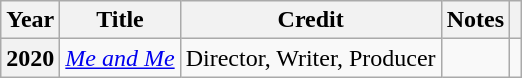<table class="wikitable plainrowheaders">
<tr>
<th scope="col">Year</th>
<th scope="col">Title</th>
<th>Credit</th>
<th scope="col">Notes</th>
<th scope="col" class="unsortable"></th>
</tr>
<tr>
<th scope="row">2020</th>
<td><em><a href='#'>Me and Me</a></em></td>
<td>Director, Writer, Producer</td>
<td></td>
<td style="text-align:center"></td>
</tr>
</table>
